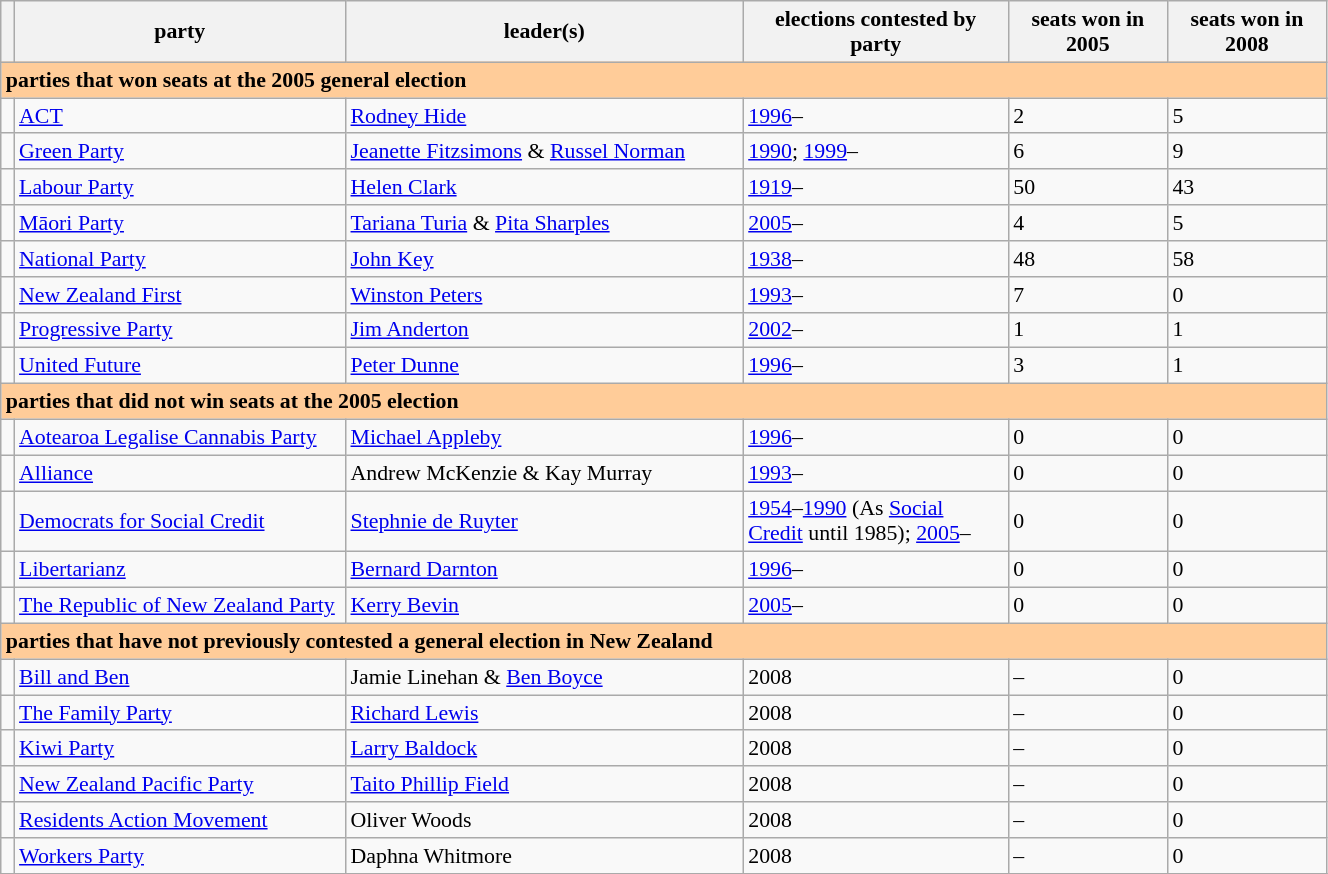<table class="wikitable" width="70%" style="font-size: 91%; width=50%;">
<tr>
<th width=1%></th>
<th width=25%>party</th>
<th width=30%>leader(s)</th>
<th width=20%>elections contested by party</th>
<th width=12%>seats won in 2005</th>
<th width=12%>seats won in 2008</th>
</tr>
<tr>
<td bgcolor=#ffcc99 colspan=6><strong>parties that won seats at the 2005 general election</strong></td>
</tr>
<tr>
<td bgcolor=></td>
<td><a href='#'>ACT</a></td>
<td><a href='#'>Rodney Hide</a></td>
<td><a href='#'>1996</a>–</td>
<td>2</td>
<td>5</td>
</tr>
<tr>
<td bgcolor=></td>
<td><a href='#'>Green Party</a></td>
<td><a href='#'>Jeanette Fitzsimons</a> & <a href='#'>Russel Norman</a></td>
<td><a href='#'>1990</a>; <a href='#'>1999</a>–</td>
<td>6</td>
<td>9</td>
</tr>
<tr>
<td bgcolor=></td>
<td><a href='#'>Labour Party</a></td>
<td><a href='#'>Helen Clark</a></td>
<td><a href='#'>1919</a>–</td>
<td>50</td>
<td>43</td>
</tr>
<tr>
<td bgcolor=></td>
<td><a href='#'>Māori Party</a></td>
<td><a href='#'>Tariana Turia</a> & <a href='#'>Pita Sharples</a></td>
<td><a href='#'>2005</a>–</td>
<td>4</td>
<td>5</td>
</tr>
<tr>
<td bgcolor=></td>
<td><a href='#'>National Party</a></td>
<td><a href='#'>John Key</a></td>
<td><a href='#'>1938</a>–</td>
<td>48</td>
<td>58</td>
</tr>
<tr>
<td bgcolor=></td>
<td><a href='#'>New Zealand First</a></td>
<td><a href='#'>Winston Peters</a></td>
<td><a href='#'>1993</a>–</td>
<td>7</td>
<td>0</td>
</tr>
<tr>
<td bgcolor=></td>
<td><a href='#'>Progressive Party</a></td>
<td><a href='#'>Jim Anderton</a></td>
<td><a href='#'>2002</a>–</td>
<td>1</td>
<td>1</td>
</tr>
<tr>
<td bgcolor=></td>
<td><a href='#'>United Future</a></td>
<td><a href='#'>Peter Dunne</a></td>
<td><a href='#'>1996</a>–</td>
<td>3</td>
<td>1</td>
</tr>
<tr>
<td bgcolor=#ffcc99 colspan=6><strong>parties that did not win seats at the 2005 election</strong></td>
</tr>
<tr>
<td bgcolor=></td>
<td><a href='#'>Aotearoa Legalise Cannabis Party</a></td>
<td><a href='#'>Michael Appleby</a></td>
<td><a href='#'>1996</a>–</td>
<td>0</td>
<td>0</td>
</tr>
<tr>
<td bgcolor=></td>
<td><a href='#'>Alliance</a></td>
<td>Andrew McKenzie & Kay Murray</td>
<td><a href='#'>1993</a>–</td>
<td>0</td>
<td>0</td>
</tr>
<tr>
<td bgcolor=></td>
<td><a href='#'>Democrats for Social Credit</a></td>
<td><a href='#'>Stephnie de Ruyter</a></td>
<td><a href='#'>1954</a>–<a href='#'>1990</a> (As <a href='#'>Social Credit</a> until 1985); <a href='#'>2005</a>–</td>
<td>0</td>
<td>0</td>
</tr>
<tr>
<td bgcolor=></td>
<td><a href='#'>Libertarianz</a></td>
<td><a href='#'>Bernard Darnton</a></td>
<td><a href='#'>1996</a>–</td>
<td>0</td>
<td>0</td>
</tr>
<tr>
<td bgcolor=></td>
<td><a href='#'>The Republic of New Zealand Party</a></td>
<td><a href='#'>Kerry Bevin</a></td>
<td><a href='#'>2005</a>–</td>
<td>0</td>
<td>0</td>
</tr>
<tr>
<td bgcolor=#ffcc99 colspan=6><strong>parties that have not previously contested a general election in New Zealand</strong></td>
</tr>
<tr>
<td bgcolor=></td>
<td><a href='#'>Bill and Ben</a></td>
<td>Jamie Linehan & <a href='#'>Ben Boyce</a></td>
<td>2008</td>
<td>–</td>
<td>0</td>
</tr>
<tr>
<td bgcolor=></td>
<td><a href='#'>The Family Party</a></td>
<td><a href='#'>Richard Lewis</a></td>
<td>2008</td>
<td>–</td>
<td>0</td>
</tr>
<tr>
<td bgcolor=></td>
<td><a href='#'>Kiwi Party</a></td>
<td><a href='#'>Larry Baldock</a></td>
<td>2008</td>
<td>–</td>
<td>0</td>
</tr>
<tr>
<td bgcolor=></td>
<td><a href='#'>New Zealand Pacific Party</a></td>
<td><a href='#'>Taito Phillip Field</a></td>
<td>2008</td>
<td>–</td>
<td>0</td>
</tr>
<tr>
<td bgcolor=></td>
<td><a href='#'>Residents Action Movement</a></td>
<td>Oliver Woods</td>
<td>2008</td>
<td>–</td>
<td>0</td>
</tr>
<tr>
<td bgcolor=></td>
<td><a href='#'>Workers Party</a></td>
<td>Daphna Whitmore</td>
<td>2008</td>
<td>–</td>
<td>0</td>
</tr>
<tr>
</tr>
</table>
